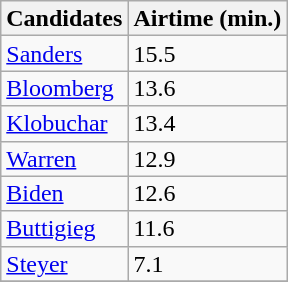<table class="wikitable sortable" style="display:inline-table;line-height:16px;">
<tr>
<th>Candidates</th>
<th>Airtime (min.)</th>
</tr>
<tr>
<td><a href='#'>Sanders</a></td>
<td>15.5</td>
</tr>
<tr>
<td><a href='#'>Bloomberg</a></td>
<td>13.6</td>
</tr>
<tr>
<td><a href='#'>Klobuchar</a></td>
<td>13.4</td>
</tr>
<tr>
<td><a href='#'>Warren</a></td>
<td>12.9</td>
</tr>
<tr>
<td><a href='#'>Biden</a></td>
<td>12.6</td>
</tr>
<tr>
<td><a href='#'>Buttigieg</a></td>
<td>11.6</td>
</tr>
<tr>
<td><a href='#'>Steyer</a></td>
<td>7.1</td>
</tr>
<tr>
</tr>
</table>
